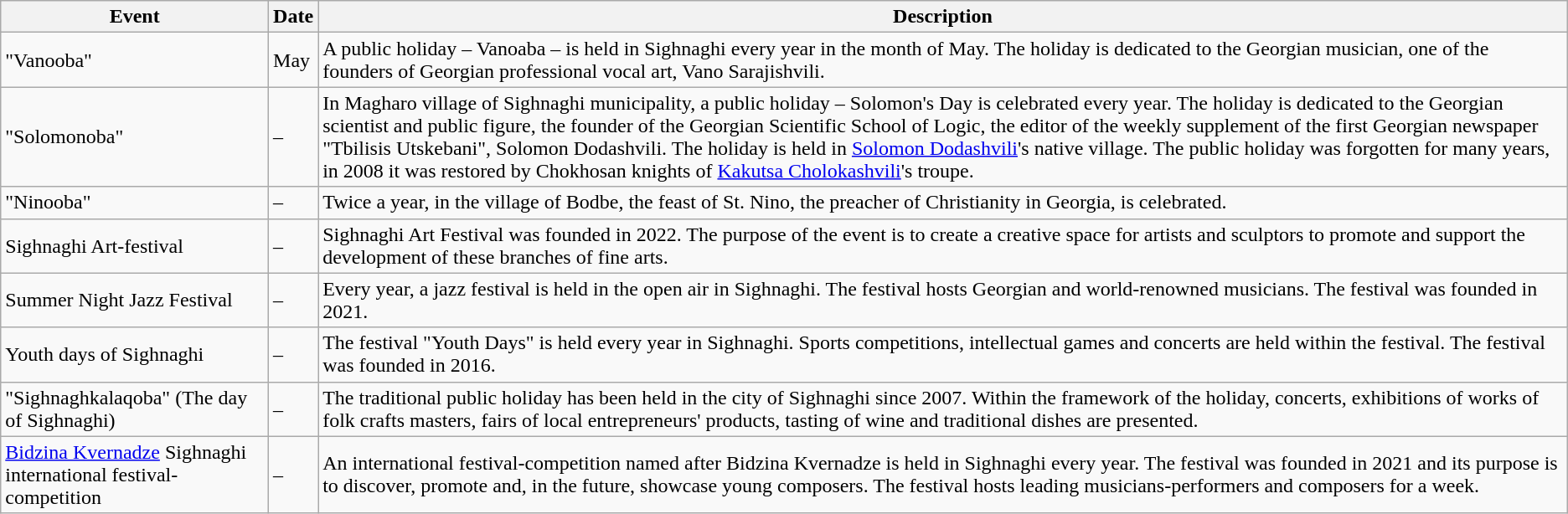<table class="wikitable">
<tr>
<th>Event</th>
<th>Date</th>
<th>Description</th>
</tr>
<tr>
<td>"Vanooba"</td>
<td>May</td>
<td>A public holiday – Vanoaba – is held in Sighnaghi every year in the month of May. The holiday is dedicated to the Georgian musician, one of the founders of Georgian professional vocal art, Vano Sarajishvili.</td>
</tr>
<tr>
<td>"Solomonoba"</td>
<td>–</td>
<td>In Magharo village of Sighnaghi municipality, a public holiday – Solomon's Day is celebrated every year. The holiday is dedicated to the Georgian scientist and public figure, the founder of the Georgian Scientific School of Logic, the editor of the weekly supplement of the first Georgian newspaper "Tbilisis Utskebani", Solomon Dodashvili. The holiday is held in <a href='#'>Solomon Dodashvili</a>'s native village. The public holiday was forgotten for many years, in 2008 it was restored by Chokhosan knights of <a href='#'>Kakutsa Cholokashvili</a>'s troupe.</td>
</tr>
<tr>
<td>"Ninooba"</td>
<td>–</td>
<td>Twice a year, in the village of Bodbe, the feast of St. Nino, the preacher of Christianity in Georgia, is celebrated.</td>
</tr>
<tr>
<td>Sighnaghi Art-festival</td>
<td>–</td>
<td>Sighnaghi Art Festival was founded in 2022. The purpose of the event is to create a creative space for artists and sculptors to promote and support the development of these branches of fine arts.</td>
</tr>
<tr>
<td>Summer Night Jazz Festival</td>
<td>–</td>
<td>Every year, a jazz festival is held in the open air in Sighnaghi. The festival hosts Georgian and world-renowned musicians. The festival was founded in 2021.</td>
</tr>
<tr>
<td>Youth days of Sighnaghi</td>
<td>–</td>
<td>The festival "Youth Days" is held every year in Sighnaghi. Sports competitions, intellectual games and concerts are held within the festival. The festival was founded in 2016.</td>
</tr>
<tr>
<td>"Sighnaghkalaqoba" (The day of Sighnaghi)</td>
<td>–</td>
<td>The traditional public holiday has been held in the city of Sighnaghi since 2007. Within the framework of the holiday, concerts, exhibitions of works of folk crafts masters, fairs of local entrepreneurs' products, tasting of wine and traditional dishes are presented.</td>
</tr>
<tr>
<td><a href='#'>Bidzina Kvernadze</a> Sighnaghi international festival-competition</td>
<td>–</td>
<td>An international festival-competition named after Bidzina Kvernadze is held in Sighnaghi every year. The festival was founded in 2021 and its purpose is to discover, promote and, in the future, showcase young composers. The festival hosts leading musicians-performers and composers for a week.</td>
</tr>
</table>
